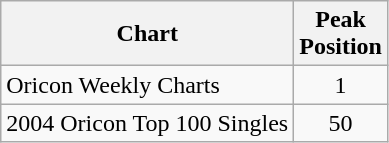<table class="wikitable">
<tr>
<th>Chart</th>
<th>Peak<br>Position</th>
</tr>
<tr>
<td>Oricon Weekly Charts</td>
<td align="center">1</td>
</tr>
<tr>
<td>2004 Oricon Top 100 Singles</td>
<td align="center">50</td>
</tr>
</table>
